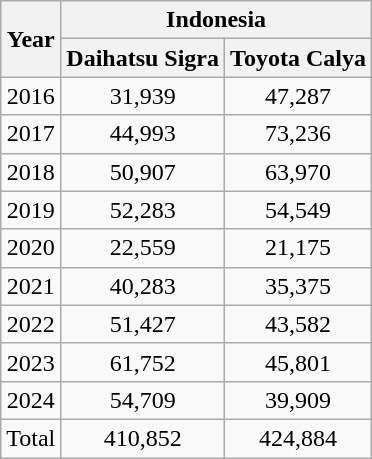<table class=wikitable style="text-align: center;">
<tr>
<th rowspan="2">Year</th>
<th colspan="2">Indonesia</th>
</tr>
<tr>
<th>Daihatsu Sigra</th>
<th>Toyota Calya</th>
</tr>
<tr>
<td>2016</td>
<td>31,939</td>
<td>47,287</td>
</tr>
<tr>
<td>2017</td>
<td>44,993</td>
<td>73,236</td>
</tr>
<tr>
<td>2018</td>
<td>50,907</td>
<td>63,970</td>
</tr>
<tr>
<td>2019</td>
<td>52,283</td>
<td>54,549</td>
</tr>
<tr>
<td>2020</td>
<td>22,559</td>
<td>21,175</td>
</tr>
<tr>
<td>2021</td>
<td>40,283</td>
<td>35,375</td>
</tr>
<tr>
<td>2022</td>
<td>51,427</td>
<td>43,582</td>
</tr>
<tr>
<td>2023</td>
<td>61,752</td>
<td>45,801</td>
</tr>
<tr>
<td>2024</td>
<td>54,709</td>
<td>39,909</td>
</tr>
<tr>
<td>Total</td>
<td>410,852</td>
<td>424,884</td>
</tr>
</table>
